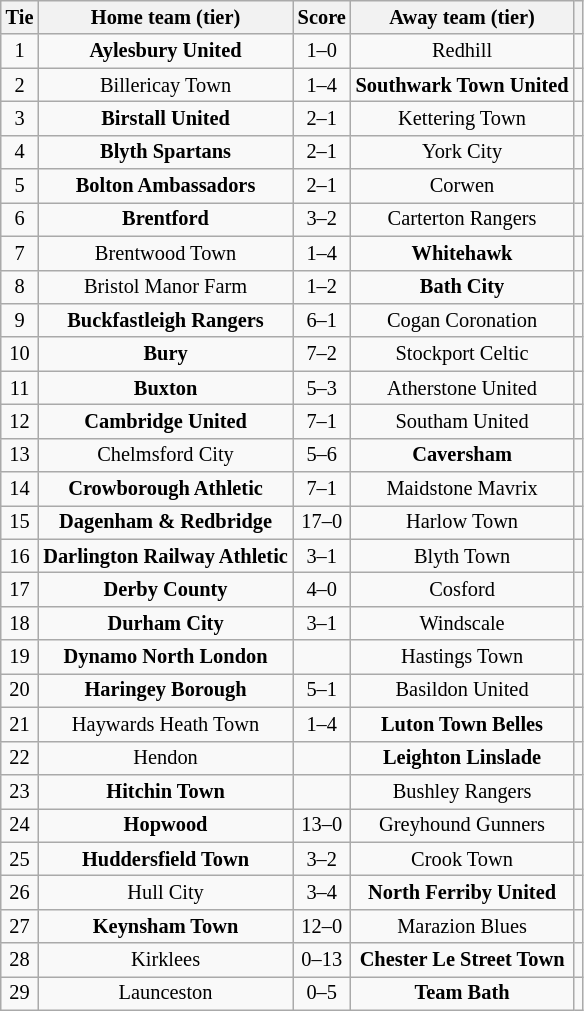<table class="wikitable" style="text-align:center; font-size:85%">
<tr>
<th>Tie</th>
<th>Home team (tier)</th>
<th>Score</th>
<th>Away team (tier)</th>
<th></th>
</tr>
<tr>
<td align="center">1</td>
<td><strong>Aylesbury United</strong></td>
<td align="center">1–0</td>
<td>Redhill</td>
<td></td>
</tr>
<tr>
<td align="center">2</td>
<td>Billericay Town</td>
<td align="center">1–4</td>
<td><strong>Southwark Town United</strong></td>
<td></td>
</tr>
<tr>
<td align="center">3</td>
<td><strong>Birstall United</strong></td>
<td align="center">2–1</td>
<td>Kettering Town</td>
<td></td>
</tr>
<tr>
<td align="center">4</td>
<td><strong>Blyth Spartans</strong></td>
<td align="center">2–1 </td>
<td>York City</td>
<td></td>
</tr>
<tr>
<td align="center">5</td>
<td><strong>Bolton Ambassadors</strong></td>
<td align="center">2–1</td>
<td>Corwen</td>
<td></td>
</tr>
<tr>
<td align="center">6</td>
<td><strong>Brentford</strong></td>
<td align="center">3–2</td>
<td>Carterton Rangers</td>
<td></td>
</tr>
<tr>
<td align="center">7</td>
<td>Brentwood Town</td>
<td align="center">1–4</td>
<td><strong>Whitehawk</strong></td>
<td></td>
</tr>
<tr>
<td align="center">8</td>
<td>Bristol Manor Farm</td>
<td align="center">1–2</td>
<td><strong>Bath City</strong></td>
<td></td>
</tr>
<tr>
<td align="center">9</td>
<td><strong>Buckfastleigh Rangers</strong></td>
<td align="center">6–1</td>
<td>Cogan Coronation</td>
<td></td>
</tr>
<tr>
<td align="center">10</td>
<td><strong>Bury</strong></td>
<td align="center">7–2</td>
<td>Stockport Celtic</td>
<td></td>
</tr>
<tr>
<td align="center">11</td>
<td><strong>Buxton</strong></td>
<td align="center">5–3 </td>
<td>Atherstone United</td>
<td></td>
</tr>
<tr>
<td align="center">12</td>
<td><strong>Cambridge United</strong></td>
<td align="center">7–1</td>
<td>Southam United</td>
<td></td>
</tr>
<tr>
<td align="center">13</td>
<td>Chelmsford City</td>
<td align="center">5–6</td>
<td><strong>Caversham</strong></td>
<td></td>
</tr>
<tr>
<td align="center">14</td>
<td><strong>Crowborough Athletic</strong></td>
<td align="center">7–1</td>
<td>Maidstone Mavrix</td>
<td></td>
</tr>
<tr>
<td align="center">15</td>
<td><strong>Dagenham & Redbridge</strong></td>
<td align="center">17–0</td>
<td>Harlow Town</td>
<td></td>
</tr>
<tr>
<td align="center">16</td>
<td><strong>Darlington Railway Athletic</strong></td>
<td align="center">3–1 </td>
<td>Blyth Town</td>
<td></td>
</tr>
<tr>
<td align="center">17</td>
<td><strong>Derby County</strong></td>
<td align="center">4–0</td>
<td>Cosford</td>
<td></td>
</tr>
<tr>
<td align="center">18</td>
<td><strong>Durham City</strong></td>
<td align="center">3–1</td>
<td>Windscale</td>
<td></td>
</tr>
<tr>
<td align="center">19</td>
<td><strong>Dynamo North London</strong></td>
<td align="center"></td>
<td>Hastings Town</td>
<td></td>
</tr>
<tr>
<td align="center">20</td>
<td><strong>Haringey Borough</strong></td>
<td align="center">5–1</td>
<td>Basildon United</td>
<td></td>
</tr>
<tr>
<td align="center">21</td>
<td>Haywards Heath Town</td>
<td align="center">1–4</td>
<td><strong>Luton Town Belles</strong></td>
<td></td>
</tr>
<tr>
<td align="center">22</td>
<td>Hendon</td>
<td align="center"></td>
<td><strong>Leighton Linslade</strong></td>
<td></td>
</tr>
<tr>
<td align="center">23</td>
<td><strong>Hitchin Town</strong></td>
<td align="center"></td>
<td>Bushley Rangers</td>
<td></td>
</tr>
<tr>
<td align="center">24</td>
<td><strong>Hopwood</strong></td>
<td align="center">13–0</td>
<td>Greyhound Gunners</td>
<td></td>
</tr>
<tr>
<td align="center">25</td>
<td><strong>Huddersfield Town</strong></td>
<td align="center">3–2 </td>
<td>Crook Town</td>
<td></td>
</tr>
<tr>
<td align="center">26</td>
<td>Hull City</td>
<td align="center">3–4 </td>
<td><strong>North Ferriby United</strong></td>
<td></td>
</tr>
<tr>
<td align="center">27</td>
<td><strong>Keynsham Town</strong></td>
<td align="center">12–0</td>
<td>Marazion Blues</td>
<td></td>
</tr>
<tr>
<td align="center">28</td>
<td>Kirklees</td>
<td align="center">0–13</td>
<td><strong>Chester Le Street Town</strong></td>
<td></td>
</tr>
<tr>
<td align="center">29</td>
<td>Launceston</td>
<td align="center">0–5</td>
<td><strong>Team Bath</strong></td>
<td></td>
</tr>
</table>
